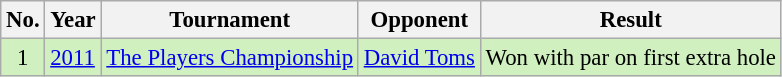<table class="wikitable" style="font-size:95%;">
<tr>
<th>No.</th>
<th>Year</th>
<th>Tournament</th>
<th>Opponent</th>
<th>Result</th>
</tr>
<tr style="background:#D0F0C0;">
<td align=center>1</td>
<td><a href='#'>2011</a></td>
<td><a href='#'>The Players Championship</a></td>
<td> <a href='#'>David Toms</a></td>
<td>Won with par on first extra hole</td>
</tr>
</table>
